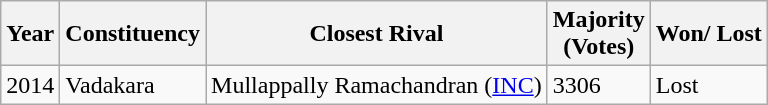<table class="wikitable">
<tr>
<th>Year</th>
<th>Constituency</th>
<th>Closest Rival</th>
<th>Majority<br>(Votes)</th>
<th>Won/ Lost</th>
</tr>
<tr>
<td>2014</td>
<td>Vadakara</td>
<td>Mullappally Ramachandran (<a href='#'>INC</a>)</td>
<td>3306</td>
<td>Lost</td>
</tr>
</table>
